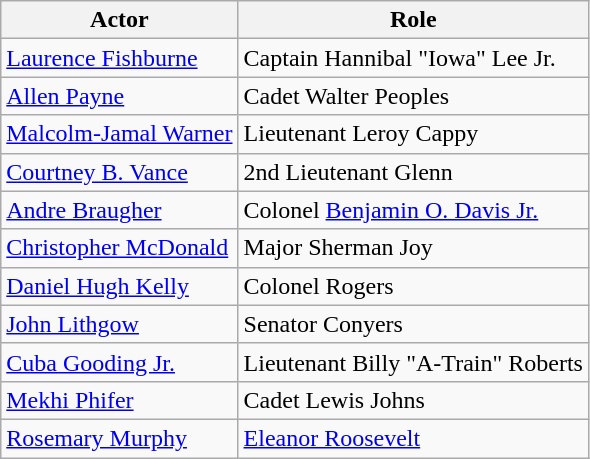<table class="wikitable">
<tr>
<th>Actor</th>
<th>Role</th>
</tr>
<tr>
<td><a href='#'>Laurence Fishburne</a></td>
<td>Captain Hannibal "Iowa" Lee Jr.</td>
</tr>
<tr>
<td><a href='#'>Allen Payne</a></td>
<td>Cadet Walter Peoples</td>
</tr>
<tr>
<td><a href='#'>Malcolm-Jamal Warner</a></td>
<td>Lieutenant Leroy Cappy</td>
</tr>
<tr>
<td><a href='#'>Courtney B. Vance</a></td>
<td>2nd Lieutenant Glenn</td>
</tr>
<tr>
<td><a href='#'>Andre Braugher</a></td>
<td>Colonel <a href='#'>Benjamin O. Davis Jr.</a></td>
</tr>
<tr>
<td><a href='#'>Christopher McDonald</a></td>
<td>Major Sherman Joy</td>
</tr>
<tr>
<td><a href='#'>Daniel Hugh Kelly</a></td>
<td>Colonel Rogers</td>
</tr>
<tr>
<td><a href='#'>John Lithgow</a></td>
<td>Senator Conyers</td>
</tr>
<tr>
<td><a href='#'>Cuba Gooding Jr.</a></td>
<td>Lieutenant Billy "A-Train" Roberts</td>
</tr>
<tr>
<td><a href='#'>Mekhi Phifer</a></td>
<td>Cadet Lewis Johns</td>
</tr>
<tr>
<td><a href='#'>Rosemary Murphy</a></td>
<td><a href='#'>Eleanor Roosevelt</a></td>
</tr>
</table>
